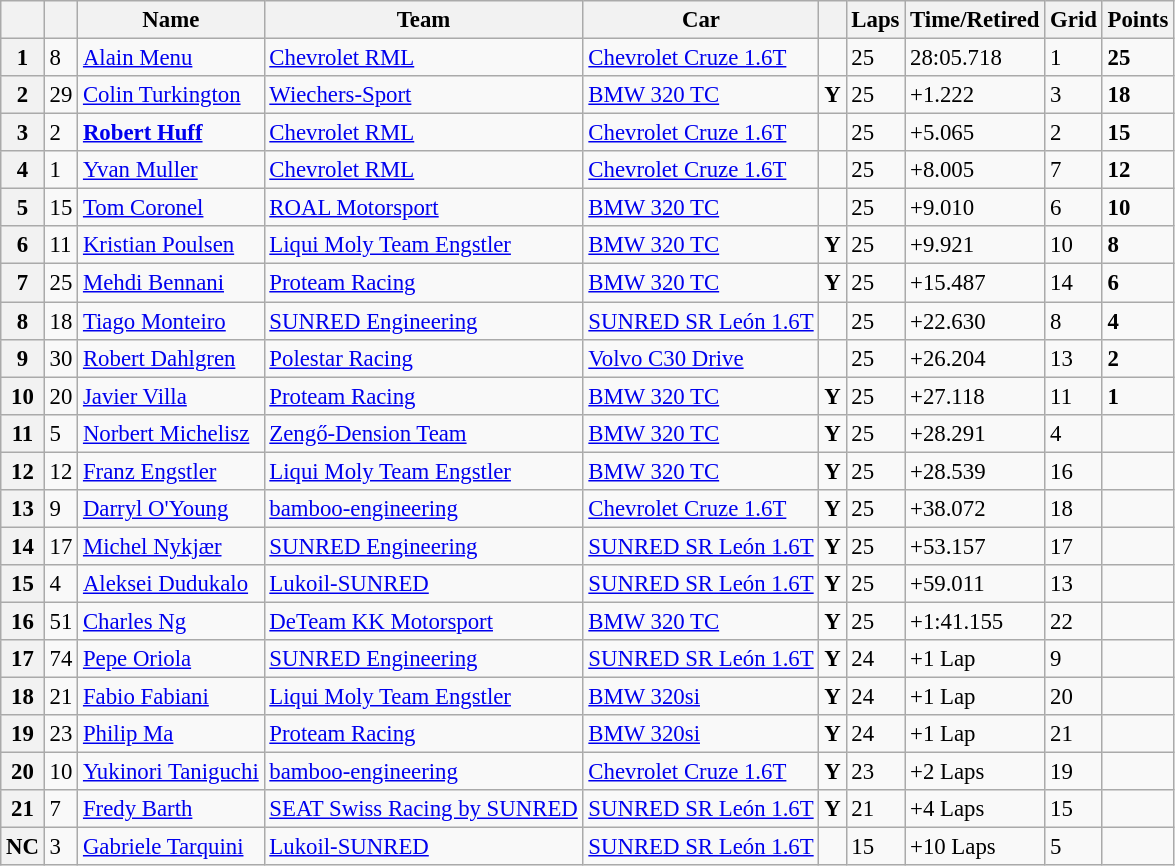<table class="wikitable sortable" style="font-size: 95%;">
<tr>
<th></th>
<th></th>
<th>Name</th>
<th>Team</th>
<th>Car</th>
<th></th>
<th>Laps</th>
<th>Time/Retired</th>
<th>Grid</th>
<th>Points</th>
</tr>
<tr>
<th>1</th>
<td>8</td>
<td> <a href='#'>Alain Menu</a></td>
<td><a href='#'>Chevrolet RML</a></td>
<td><a href='#'>Chevrolet Cruze 1.6T</a></td>
<td></td>
<td>25</td>
<td>28:05.718</td>
<td>1</td>
<td><strong>25</strong></td>
</tr>
<tr>
<th>2</th>
<td>29</td>
<td> <a href='#'>Colin Turkington</a></td>
<td><a href='#'>Wiechers-Sport</a></td>
<td><a href='#'>BMW 320 TC</a></td>
<td align=center><strong><span>Y</span></strong></td>
<td>25</td>
<td>+1.222</td>
<td>3</td>
<td><strong>18</strong></td>
</tr>
<tr>
<th>3</th>
<td>2</td>
<td> <strong><a href='#'>Robert Huff</a></strong></td>
<td><a href='#'>Chevrolet RML</a></td>
<td><a href='#'>Chevrolet Cruze 1.6T</a></td>
<td></td>
<td>25</td>
<td>+5.065</td>
<td>2</td>
<td><strong>15</strong></td>
</tr>
<tr>
<th>4</th>
<td>1</td>
<td> <a href='#'>Yvan Muller</a></td>
<td><a href='#'>Chevrolet RML</a></td>
<td><a href='#'>Chevrolet Cruze 1.6T</a></td>
<td></td>
<td>25</td>
<td>+8.005</td>
<td>7</td>
<td><strong>12</strong></td>
</tr>
<tr>
<th>5</th>
<td>15</td>
<td> <a href='#'>Tom Coronel</a></td>
<td><a href='#'>ROAL Motorsport</a></td>
<td><a href='#'>BMW 320 TC</a></td>
<td></td>
<td>25</td>
<td>+9.010</td>
<td>6</td>
<td><strong>10</strong></td>
</tr>
<tr>
<th>6</th>
<td>11</td>
<td> <a href='#'>Kristian Poulsen</a></td>
<td><a href='#'>Liqui Moly Team Engstler</a></td>
<td><a href='#'>BMW 320 TC</a></td>
<td align=center><strong><span>Y</span></strong></td>
<td>25</td>
<td>+9.921</td>
<td>10</td>
<td><strong>8</strong></td>
</tr>
<tr>
<th>7</th>
<td>25</td>
<td> <a href='#'>Mehdi Bennani</a></td>
<td><a href='#'>Proteam Racing</a></td>
<td><a href='#'>BMW 320 TC</a></td>
<td align=center><strong><span>Y</span></strong></td>
<td>25</td>
<td>+15.487</td>
<td>14</td>
<td><strong>6</strong></td>
</tr>
<tr>
<th>8</th>
<td>18</td>
<td> <a href='#'>Tiago Monteiro</a></td>
<td><a href='#'>SUNRED Engineering</a></td>
<td><a href='#'>SUNRED SR León 1.6T</a></td>
<td></td>
<td>25</td>
<td>+22.630</td>
<td>8</td>
<td><strong>4</strong></td>
</tr>
<tr>
<th>9</th>
<td>30</td>
<td> <a href='#'>Robert Dahlgren</a></td>
<td><a href='#'>Polestar Racing</a></td>
<td><a href='#'>Volvo C30 Drive</a></td>
<td></td>
<td>25</td>
<td>+26.204</td>
<td>13</td>
<td><strong>2</strong></td>
</tr>
<tr>
<th>10</th>
<td>20</td>
<td> <a href='#'>Javier Villa</a></td>
<td><a href='#'>Proteam Racing</a></td>
<td><a href='#'>BMW 320 TC</a></td>
<td align=center><strong><span>Y</span></strong></td>
<td>25</td>
<td>+27.118</td>
<td>11</td>
<td><strong>1</strong></td>
</tr>
<tr>
<th>11</th>
<td>5</td>
<td> <a href='#'>Norbert Michelisz</a></td>
<td><a href='#'>Zengő-Dension Team</a></td>
<td><a href='#'>BMW 320 TC</a></td>
<td align=center><strong><span>Y</span></strong></td>
<td>25</td>
<td>+28.291</td>
<td>4</td>
<td></td>
</tr>
<tr>
<th>12</th>
<td>12</td>
<td> <a href='#'>Franz Engstler</a></td>
<td><a href='#'>Liqui Moly Team Engstler</a></td>
<td><a href='#'>BMW 320 TC</a></td>
<td align=center><strong><span>Y</span></strong></td>
<td>25</td>
<td>+28.539</td>
<td>16</td>
<td></td>
</tr>
<tr>
<th>13</th>
<td>9</td>
<td> <a href='#'>Darryl O'Young</a></td>
<td><a href='#'>bamboo-engineering</a></td>
<td><a href='#'>Chevrolet Cruze 1.6T</a></td>
<td align=center><strong><span>Y</span></strong></td>
<td>25</td>
<td>+38.072</td>
<td>18</td>
<td></td>
</tr>
<tr>
<th>14</th>
<td>17</td>
<td> <a href='#'>Michel Nykjær</a></td>
<td><a href='#'>SUNRED Engineering</a></td>
<td><a href='#'>SUNRED SR León 1.6T</a></td>
<td align=center><strong><span>Y</span></strong></td>
<td>25</td>
<td>+53.157</td>
<td>17</td>
<td></td>
</tr>
<tr>
<th>15</th>
<td>4</td>
<td> <a href='#'>Aleksei Dudukalo</a></td>
<td><a href='#'>Lukoil-SUNRED</a></td>
<td><a href='#'>SUNRED SR León 1.6T</a></td>
<td align=center><strong><span>Y</span></strong></td>
<td>25</td>
<td>+59.011</td>
<td>13</td>
<td></td>
</tr>
<tr>
<th>16</th>
<td>51</td>
<td> <a href='#'>Charles Ng</a></td>
<td><a href='#'>DeTeam KK Motorsport</a></td>
<td><a href='#'>BMW 320 TC</a></td>
<td align=center><strong><span>Y</span></strong></td>
<td>25</td>
<td>+1:41.155</td>
<td>22</td>
<td></td>
</tr>
<tr>
<th>17</th>
<td>74</td>
<td> <a href='#'>Pepe Oriola</a></td>
<td><a href='#'>SUNRED Engineering</a></td>
<td><a href='#'>SUNRED SR León 1.6T</a></td>
<td align=center><strong><span>Y</span></strong></td>
<td>24</td>
<td>+1 Lap</td>
<td>9</td>
<td></td>
</tr>
<tr>
<th>18</th>
<td>21</td>
<td> <a href='#'>Fabio Fabiani</a></td>
<td><a href='#'>Liqui Moly Team Engstler</a></td>
<td><a href='#'>BMW 320si</a></td>
<td align=center><strong><span>Y</span></strong></td>
<td>24</td>
<td>+1 Lap</td>
<td>20</td>
<td></td>
</tr>
<tr>
<th>19</th>
<td>23</td>
<td> <a href='#'>Philip Ma</a></td>
<td><a href='#'>Proteam Racing</a></td>
<td><a href='#'>BMW 320si</a></td>
<td align=center><strong><span>Y</span></strong></td>
<td>24</td>
<td>+1 Lap</td>
<td>21</td>
<td></td>
</tr>
<tr>
<th>20</th>
<td>10</td>
<td> <a href='#'>Yukinori Taniguchi</a></td>
<td><a href='#'>bamboo-engineering</a></td>
<td><a href='#'>Chevrolet Cruze 1.6T</a></td>
<td align=center><strong><span>Y</span></strong></td>
<td>23</td>
<td>+2 Laps</td>
<td>19</td>
<td></td>
</tr>
<tr>
<th>21</th>
<td>7</td>
<td> <a href='#'>Fredy Barth</a></td>
<td><a href='#'>SEAT Swiss Racing by SUNRED</a></td>
<td><a href='#'>SUNRED SR León 1.6T</a></td>
<td align=center><strong><span>Y</span></strong></td>
<td>21</td>
<td>+4 Laps</td>
<td>15</td>
<td></td>
</tr>
<tr>
<th>NC</th>
<td>3</td>
<td> <a href='#'>Gabriele Tarquini</a></td>
<td><a href='#'>Lukoil-SUNRED</a></td>
<td><a href='#'>SUNRED SR León 1.6T</a></td>
<td></td>
<td>15</td>
<td>+10 Laps</td>
<td>5</td>
<td></td>
</tr>
</table>
